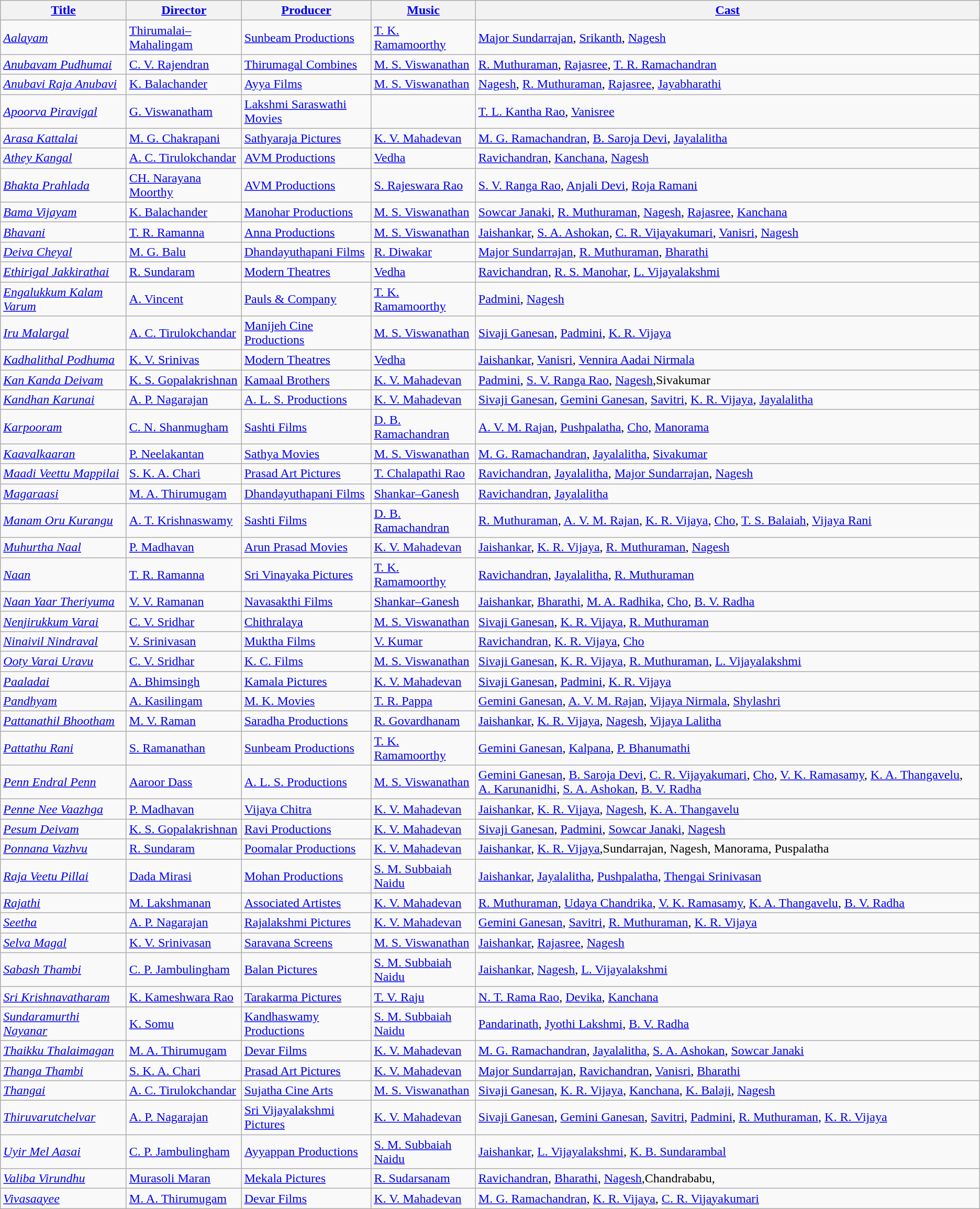<table class="wikitable">
<tr>
<th><a href='#'>Title</a></th>
<th><a href='#'>Director</a></th>
<th><a href='#'>Producer</a></th>
<th><a href='#'>Music</a></th>
<th><a href='#'>Cast</a></th>
</tr>
<tr --->
<td><em><a href='#'>Aalayam</a></em></td>
<td><a href='#'>Thirumalai–Mahalingam</a></td>
<td><a href='#'>Sunbeam Productions</a></td>
<td><a href='#'>T. K. Ramamoorthy</a></td>
<td><a href='#'>Major Sundarrajan</a>, <a href='#'>Srikanth</a>, <a href='#'>Nagesh</a></td>
</tr>
<tr --->
<td><em><a href='#'>Anubavam Pudhumai</a></em></td>
<td><a href='#'>C. V. Rajendran</a></td>
<td><a href='#'>Thirumagal Combines</a></td>
<td><a href='#'>M. S. Viswanathan</a></td>
<td><a href='#'>R. Muthuraman</a>, <a href='#'>Rajasree</a>, <a href='#'>T. R. Ramachandran</a></td>
</tr>
<tr --->
<td><em><a href='#'>Anubavi Raja Anubavi</a></em></td>
<td><a href='#'>K. Balachander</a></td>
<td><a href='#'>Ayya Films</a></td>
<td><a href='#'>M. S. Viswanathan</a></td>
<td><a href='#'>Nagesh</a>, <a href='#'>R. Muthuraman</a>, <a href='#'>Rajasree</a>, <a href='#'>Jayabharathi</a></td>
</tr>
<tr --->
<td><em><a href='#'>Apoorva Piravigal</a></em></td>
<td><a href='#'>G. Viswanatham</a></td>
<td><a href='#'>Lakshmi Saraswathi Movies</a></td>
<td></td>
<td><a href='#'>T. L. Kantha Rao</a>, <a href='#'>Vanisree</a></td>
</tr>
<tr>
<td><em><a href='#'>Arasa Kattalai</a></em></td>
<td><a href='#'>M. G. Chakrapani</a></td>
<td><a href='#'>Sathyaraja Pictures</a></td>
<td><a href='#'>K. V. Mahadevan</a></td>
<td><a href='#'>M. G. Ramachandran</a>, <a href='#'>B. Saroja Devi</a>, <a href='#'>Jayalalitha</a></td>
</tr>
<tr --->
<td><em><a href='#'>Athey Kangal</a></em></td>
<td><a href='#'>A. C. Tirulokchandar</a></td>
<td><a href='#'>AVM Productions</a></td>
<td><a href='#'>Vedha</a></td>
<td><a href='#'>Ravichandran</a>, <a href='#'>Kanchana</a>, <a href='#'>Nagesh</a></td>
</tr>
<tr --->
<td><em><a href='#'>Bhakta Prahlada</a></em></td>
<td><a href='#'>CH. Narayana Moorthy</a></td>
<td><a href='#'>AVM Productions</a></td>
<td><a href='#'>S. Rajeswara Rao</a></td>
<td><a href='#'>S. V. Ranga Rao</a>, <a href='#'>Anjali Devi</a>, <a href='#'>Roja Ramani</a></td>
</tr>
<tr --->
<td><em><a href='#'>Bama Vijayam</a></em></td>
<td><a href='#'>K. Balachander</a></td>
<td><a href='#'>Manohar Productions</a></td>
<td><a href='#'>M. S. Viswanathan</a></td>
<td><a href='#'>Sowcar Janaki</a>, <a href='#'>R. Muthuraman</a>, <a href='#'>Nagesh</a>, <a href='#'>Rajasree</a>, <a href='#'>Kanchana</a></td>
</tr>
<tr --->
<td><em><a href='#'>Bhavani</a></em></td>
<td><a href='#'>T. R. Ramanna</a></td>
<td><a href='#'>Anna Productions</a></td>
<td><a href='#'>M. S. Viswanathan</a></td>
<td><a href='#'>Jaishankar</a>, <a href='#'>S. A. Ashokan</a>, <a href='#'>C. R. Vijayakumari</a>, <a href='#'>Vanisri</a>, <a href='#'>Nagesh</a></td>
</tr>
<tr --->
<td><em><a href='#'>Deiva Cheyal</a></em></td>
<td><a href='#'>M. G. Balu</a></td>
<td><a href='#'>Dhandayuthapani Films</a></td>
<td><a href='#'>R. Diwakar</a></td>
<td><a href='#'>Major Sundarrajan</a>, <a href='#'>R. Muthuraman</a>, <a href='#'>Bharathi</a></td>
</tr>
<tr --->
<td><em><a href='#'>Ethirigal Jakkirathai</a></em></td>
<td><a href='#'>R. Sundaram</a></td>
<td><a href='#'>Modern Theatres</a></td>
<td><a href='#'>Vedha</a></td>
<td><a href='#'>Ravichandran</a>, <a href='#'>R. S. Manohar</a>, <a href='#'>L. Vijayalakshmi</a></td>
</tr>
<tr --->
<td><em><a href='#'>Engalukkum Kalam Varum</a></em></td>
<td><a href='#'>A. Vincent</a></td>
<td><a href='#'>Pauls & Company</a></td>
<td><a href='#'>T. K. Ramamoorthy</a></td>
<td><a href='#'>Padmini</a>, <a href='#'>Nagesh</a></td>
</tr>
<tr --->
<td><em><a href='#'>Iru Malargal</a></em></td>
<td><a href='#'>A. C. Tirulokchandar</a></td>
<td><a href='#'>Manijeh Cine Productions</a></td>
<td><a href='#'>M. S. Viswanathan</a></td>
<td><a href='#'>Sivaji Ganesan</a>, <a href='#'>Padmini</a>, <a href='#'>K. R. Vijaya</a></td>
</tr>
<tr --->
<td><em><a href='#'>Kadhalithal Podhuma</a></em></td>
<td><a href='#'>K. V. Srinivas</a></td>
<td><a href='#'>Modern Theatres</a></td>
<td><a href='#'>Vedha</a></td>
<td><a href='#'>Jaishankar</a>, <a href='#'>Vanisri</a>, <a href='#'>Vennira Aadai Nirmala</a></td>
</tr>
<tr --->
<td><em><a href='#'>Kan Kanda Deivam</a></em></td>
<td><a href='#'>K. S. Gopalakrishnan</a></td>
<td><a href='#'>Kamaal Brothers</a></td>
<td><a href='#'>K. V. Mahadevan</a></td>
<td><a href='#'>Padmini</a>, <a href='#'>S. V. Ranga Rao</a>, <a href='#'>Nagesh</a>,Sivakumar</td>
</tr>
<tr --->
<td><em><a href='#'>Kandhan Karunai</a></em></td>
<td><a href='#'>A. P. Nagarajan</a></td>
<td><a href='#'>A. L. S. Productions</a></td>
<td><a href='#'>K. V. Mahadevan</a></td>
<td><a href='#'>Sivaji Ganesan</a>, <a href='#'>Gemini Ganesan</a>, <a href='#'>Savitri</a>, <a href='#'>K. R. Vijaya</a>, <a href='#'>Jayalalitha</a></td>
</tr>
<tr --->
<td><em><a href='#'>Karpooram</a></em></td>
<td><a href='#'>C. N. Shanmugham</a></td>
<td><a href='#'>Sashti Films</a></td>
<td><a href='#'>D. B. Ramachandran</a></td>
<td><a href='#'>A. V. M. Rajan</a>, <a href='#'>Pushpalatha</a>, <a href='#'>Cho</a>, <a href='#'>Manorama</a></td>
</tr>
<tr --->
<td><em><a href='#'>Kaavalkaaran</a></em></td>
<td><a href='#'>P. Neelakantan</a></td>
<td><a href='#'>Sathya Movies</a></td>
<td><a href='#'>M. S. Viswanathan</a></td>
<td><a href='#'>M. G. Ramachandran</a>, <a href='#'>Jayalalitha</a>, <a href='#'>Sivakumar</a></td>
</tr>
<tr --->
<td><em><a href='#'>Maadi Veettu Mappilai</a></em></td>
<td><a href='#'>S. K. A. Chari</a></td>
<td><a href='#'>Prasad Art Pictures</a></td>
<td><a href='#'>T. Chalapathi Rao</a></td>
<td><a href='#'>Ravichandran</a>, <a href='#'>Jayalalitha</a>, <a href='#'>Major Sundarrajan</a>, <a href='#'>Nagesh</a></td>
</tr>
<tr --->
<td><em><a href='#'>Magaraasi</a></em></td>
<td><a href='#'>M. A. Thirumugam</a></td>
<td><a href='#'>Dhandayuthapani Films</a></td>
<td><a href='#'>Shankar–Ganesh</a></td>
<td><a href='#'>Ravichandran</a>, <a href='#'>Jayalalitha</a></td>
</tr>
<tr --->
<td><em><a href='#'>Manam Oru Kurangu</a></em></td>
<td><a href='#'>A. T. Krishnaswamy</a></td>
<td><a href='#'>Sashti Films</a></td>
<td><a href='#'>D. B. Ramachandran</a></td>
<td><a href='#'>R. Muthuraman</a>, <a href='#'>A. V. M. Rajan</a>, <a href='#'>K. R. Vijaya</a>, <a href='#'>Cho</a>, <a href='#'>T. S. Balaiah</a>, <a href='#'>Vijaya Rani</a></td>
</tr>
<tr --->
<td><em><a href='#'>Muhurtha Naal</a></em></td>
<td><a href='#'>P. Madhavan</a></td>
<td><a href='#'>Arun Prasad Movies</a></td>
<td><a href='#'>K. V. Mahadevan</a></td>
<td><a href='#'>Jaishankar</a>, <a href='#'>K. R. Vijaya</a>, <a href='#'>R. Muthuraman</a>, <a href='#'>Nagesh</a></td>
</tr>
<tr --->
<td><em><a href='#'>Naan</a></em></td>
<td><a href='#'>T. R. Ramanna</a></td>
<td><a href='#'>Sri Vinayaka Pictures</a></td>
<td><a href='#'>T. K. Ramamoorthy</a></td>
<td><a href='#'>Ravichandran</a>, <a href='#'>Jayalalitha</a>, <a href='#'>R. Muthuraman</a></td>
</tr>
<tr --->
<td><em><a href='#'>Naan Yaar Theriyuma</a></em></td>
<td><a href='#'>V. V. Ramanan</a></td>
<td><a href='#'>Navasakthi Films</a></td>
<td><a href='#'>Shankar–Ganesh</a></td>
<td><a href='#'>Jaishankar</a>, <a href='#'>Bharathi</a>, <a href='#'>M. A. Radhika</a>, <a href='#'>Cho</a>, <a href='#'>B. V. Radha</a></td>
</tr>
<tr --->
<td><em><a href='#'>Nenjirukkum Varai</a></em></td>
<td><a href='#'>C. V. Sridhar</a></td>
<td><a href='#'>Chithralaya</a></td>
<td><a href='#'>M. S. Viswanathan</a></td>
<td><a href='#'>Sivaji Ganesan</a>, <a href='#'>K. R. Vijaya</a>, <a href='#'>R. Muthuraman</a></td>
</tr>
<tr --->
<td><em><a href='#'>Ninaivil Nindraval</a></em></td>
<td><a href='#'>V. Srinivasan</a></td>
<td><a href='#'>Muktha Films</a></td>
<td><a href='#'>V. Kumar</a></td>
<td><a href='#'>Ravichandran</a>, <a href='#'>K. R. Vijaya</a>, <a href='#'>Cho</a></td>
</tr>
<tr --->
<td><em><a href='#'>Ooty Varai Uravu</a></em></td>
<td><a href='#'>C. V. Sridhar</a></td>
<td><a href='#'>K. C. Films</a></td>
<td><a href='#'>M. S. Viswanathan</a></td>
<td><a href='#'>Sivaji Ganesan</a>, <a href='#'>K. R. Vijaya</a>, <a href='#'>R. Muthuraman</a>, <a href='#'>L. Vijayalakshmi</a></td>
</tr>
<tr --->
<td><em><a href='#'>Paaladai</a></em></td>
<td><a href='#'>A. Bhimsingh</a></td>
<td><a href='#'>Kamala Pictures</a></td>
<td><a href='#'>K. V. Mahadevan</a></td>
<td><a href='#'>Sivaji Ganesan</a>, <a href='#'>Padmini</a>, <a href='#'>K. R. Vijaya</a></td>
</tr>
<tr --->
<td><em><a href='#'>Pandhyam</a></em></td>
<td><a href='#'>A. Kasilingam</a></td>
<td><a href='#'>M. K. Movies</a></td>
<td><a href='#'>T. R. Pappa</a></td>
<td><a href='#'>Gemini Ganesan</a>, <a href='#'>A. V. M. Rajan</a>, <a href='#'>Vijaya Nirmala</a>, <a href='#'>Shylashri</a></td>
</tr>
<tr --->
<td><em><a href='#'>Pattanathil Bhootham</a></em></td>
<td><a href='#'>M. V. Raman</a></td>
<td><a href='#'>Saradha Productions</a></td>
<td><a href='#'>R. Govardhanam</a></td>
<td><a href='#'>Jaishankar</a>, <a href='#'>K. R. Vijaya</a>, <a href='#'>Nagesh</a>, <a href='#'>Vijaya Lalitha</a></td>
</tr>
<tr --->
<td><em><a href='#'>Pattathu Rani</a></em></td>
<td><a href='#'>S. Ramanathan</a></td>
<td><a href='#'>Sunbeam Productions</a></td>
<td><a href='#'>T. K. Ramamoorthy</a></td>
<td><a href='#'>Gemini Ganesan</a>, <a href='#'>Kalpana</a>, <a href='#'>P. Bhanumathi</a></td>
</tr>
<tr --->
<td><em><a href='#'>Penn Endral Penn</a></em></td>
<td><a href='#'>Aaroor Dass</a></td>
<td><a href='#'>A. L. S. Productions</a></td>
<td><a href='#'>M. S. Viswanathan</a></td>
<td><a href='#'>Gemini Ganesan</a>, <a href='#'>B. Saroja Devi</a>, <a href='#'>C. R. Vijayakumari</a>, <a href='#'>Cho</a>, <a href='#'>V. K. Ramasamy</a>, <a href='#'>K. A. Thangavelu</a>, <a href='#'>A. Karunanidhi</a>, <a href='#'>S. A. Ashokan</a>, <a href='#'>B. V. Radha</a></td>
</tr>
<tr --->
<td><em><a href='#'>Penne Nee Vaazhga</a></em></td>
<td><a href='#'>P. Madhavan</a></td>
<td><a href='#'>Vijaya Chitra</a></td>
<td><a href='#'>K. V. Mahadevan</a></td>
<td><a href='#'>Jaishankar</a>, <a href='#'>K. R. Vijaya</a>, <a href='#'>Nagesh</a>, <a href='#'>K. A. Thangavelu</a></td>
</tr>
<tr --->
<td><em><a href='#'>Pesum Deivam</a></em></td>
<td><a href='#'>K. S. Gopalakrishnan</a></td>
<td><a href='#'>Ravi Productions</a></td>
<td><a href='#'>K. V. Mahadevan</a></td>
<td><a href='#'>Sivaji Ganesan</a>, <a href='#'>Padmini</a>, <a href='#'>Sowcar Janaki</a>, <a href='#'>Nagesh</a></td>
</tr>
<tr --->
<td><em><a href='#'>Ponnana Vazhvu</a></em></td>
<td><a href='#'>R. Sundaram</a></td>
<td><a href='#'>Poomalar Productions</a></td>
<td><a href='#'>K. V. Mahadevan</a></td>
<td><a href='#'>Jaishankar</a>, <a href='#'>K. R. Vijaya</a>,Sundarrajan, Nagesh, Manorama, Puspalatha</td>
</tr>
<tr --->
<td><em><a href='#'>Raja Veetu Pillai</a></em></td>
<td><a href='#'>Dada Mirasi</a></td>
<td><a href='#'>Mohan Productions</a></td>
<td><a href='#'>S. M. Subbaiah Naidu</a></td>
<td><a href='#'>Jaishankar</a>, <a href='#'>Jayalalitha</a>, <a href='#'>Pushpalatha</a>, <a href='#'>Thengai Srinivasan</a></td>
</tr>
<tr --->
<td><em><a href='#'>Rajathi</a></em></td>
<td><a href='#'>M. Lakshmanan</a></td>
<td><a href='#'>Associated Artistes</a></td>
<td><a href='#'>K. V. Mahadevan</a></td>
<td><a href='#'>R. Muthuraman</a>, <a href='#'>Udaya Chandrika</a>, <a href='#'>V. K. Ramasamy</a>, <a href='#'>K. A. Thangavelu</a>, <a href='#'>B. V. Radha</a></td>
</tr>
<tr --->
<td><em><a href='#'>Seetha</a></em></td>
<td><a href='#'>A. P. Nagarajan</a></td>
<td><a href='#'>Rajalakshmi Pictures</a></td>
<td><a href='#'>K. V. Mahadevan</a></td>
<td><a href='#'>Gemini Ganesan</a>, <a href='#'>Savitri</a>, <a href='#'>R. Muthuraman</a>, <a href='#'>K. R. Vijaya</a></td>
</tr>
<tr --->
<td><em><a href='#'>Selva Magal</a></em></td>
<td><a href='#'>K. V. Srinivasan</a></td>
<td><a href='#'>Saravana Screens</a></td>
<td><a href='#'>M. S. Viswanathan</a></td>
<td><a href='#'>Jaishankar</a>, <a href='#'>Rajasree</a>, <a href='#'>Nagesh</a></td>
</tr>
<tr --->
<td><em><a href='#'>Sabash Thambi</a></em></td>
<td><a href='#'>C. P. Jambulingham</a></td>
<td><a href='#'>Balan Pictures</a></td>
<td><a href='#'>S. M. Subbaiah Naidu</a></td>
<td><a href='#'>Jaishankar</a>, <a href='#'>Nagesh</a>, <a href='#'>L. Vijayalakshmi</a></td>
</tr>
<tr --->
<td><em><a href='#'>Sri Krishnavatharam</a></em></td>
<td><a href='#'>K. Kameshwara Rao</a></td>
<td><a href='#'>Tarakarma Pictures</a></td>
<td><a href='#'>T. V. Raju</a></td>
<td><a href='#'>N. T. Rama Rao</a>, <a href='#'>Devika</a>, <a href='#'>Kanchana</a></td>
</tr>
<tr --->
<td><em><a href='#'>Sundaramurthi Nayanar</a></em></td>
<td><a href='#'>K. Somu</a></td>
<td><a href='#'>Kandhaswamy Productions</a></td>
<td><a href='#'>S. M. Subbaiah Naidu</a></td>
<td><a href='#'>Pandarinath</a>, <a href='#'>Jyothi Lakshmi</a>, <a href='#'>B. V. Radha</a></td>
</tr>
<tr --->
<td><em><a href='#'>Thaikku Thalaimagan</a></em></td>
<td><a href='#'>M. A. Thirumugam</a></td>
<td><a href='#'>Devar Films</a></td>
<td><a href='#'>K. V. Mahadevan</a></td>
<td><a href='#'>M. G. Ramachandran</a>, <a href='#'>Jayalalitha</a>, <a href='#'>S. A. Ashokan</a>, <a href='#'>Sowcar Janaki</a></td>
</tr>
<tr --->
<td><em><a href='#'>Thanga Thambi</a></em></td>
<td><a href='#'>S. K. A. Chari</a></td>
<td><a href='#'>Prasad Art Pictures</a></td>
<td><a href='#'>K. V. Mahadevan</a></td>
<td><a href='#'>Major Sundarrajan</a>, <a href='#'>Ravichandran</a>, <a href='#'>Vanisri</a>, <a href='#'>Bharathi</a></td>
</tr>
<tr --->
<td><em><a href='#'>Thangai</a></em></td>
<td><a href='#'>A. C. Tirulokchandar</a></td>
<td><a href='#'>Sujatha Cine Arts</a></td>
<td><a href='#'>M. S. Viswanathan</a></td>
<td><a href='#'>Sivaji Ganesan</a>, <a href='#'>K. R. Vijaya</a>, <a href='#'>Kanchana</a>, <a href='#'>K. Balaji</a>, <a href='#'>Nagesh</a></td>
</tr>
<tr --->
<td><em><a href='#'>Thiruvarutchelvar</a></em></td>
<td><a href='#'>A. P. Nagarajan</a></td>
<td><a href='#'>Sri Vijayalakshmi Pictures</a></td>
<td><a href='#'>K. V. Mahadevan</a></td>
<td><a href='#'>Sivaji Ganesan</a>, <a href='#'>Gemini Ganesan</a>, <a href='#'>Savitri</a>, <a href='#'>Padmini</a>, <a href='#'>R. Muthuraman</a>, <a href='#'>K. R. Vijaya</a></td>
</tr>
<tr --->
<td><em><a href='#'>Uyir Mel Aasai</a></em></td>
<td><a href='#'>C. P. Jambulingham</a></td>
<td><a href='#'>Ayyappan Productions</a></td>
<td><a href='#'>S. M. Subbaiah Naidu</a></td>
<td><a href='#'>Jaishankar</a>, <a href='#'>L. Vijayalakshmi</a>, <a href='#'>K. B. Sundarambal</a></td>
</tr>
<tr --->
<td><em><a href='#'>Valiba Virundhu</a></em></td>
<td><a href='#'>Murasoli Maran</a></td>
<td><a href='#'>Mekala Pictures</a></td>
<td><a href='#'>R. Sudarsanam</a></td>
<td><a href='#'>Ravichandran</a>, <a href='#'>Bharathi</a>, <a href='#'>Nagesh</a>,Chandrababu,</td>
</tr>
<tr --->
<td><em><a href='#'>Vivasaayee</a></em></td>
<td><a href='#'>M. A. Thirumugam</a></td>
<td><a href='#'>Devar Films</a></td>
<td><a href='#'>K. V. Mahadevan</a></td>
<td><a href='#'>M. G. Ramachandran</a>, <a href='#'>K. R. Vijaya</a>, <a href='#'>C. R. Vijayakumari</a></td>
</tr>
</table>
